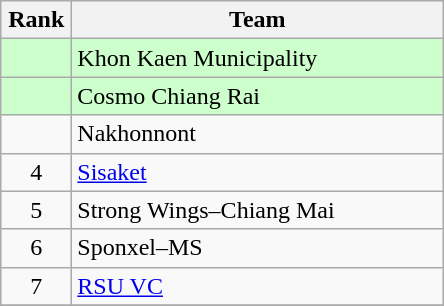<table class="wikitable" style="text-align: center;">
<tr>
<th width=40>Rank</th>
<th width=240>Team</th>
</tr>
<tr bgcolor=#ccffcc>
<td></td>
<td align=left>Khon Kaen Municipality</td>
</tr>
<tr bgcolor=#ccffcc>
<td></td>
<td align=left>Cosmo Chiang Rai</td>
</tr>
<tr>
<td></td>
<td align=left>Nakhonnont</td>
</tr>
<tr>
<td>4</td>
<td align=left><a href='#'>Sisaket</a></td>
</tr>
<tr>
<td>5</td>
<td align=left>Strong Wings–Chiang Mai</td>
</tr>
<tr>
<td>6</td>
<td align=left>Sponxel–MS</td>
</tr>
<tr>
<td>7</td>
<td align=left><a href='#'>RSU VC</a></td>
</tr>
<tr>
</tr>
</table>
